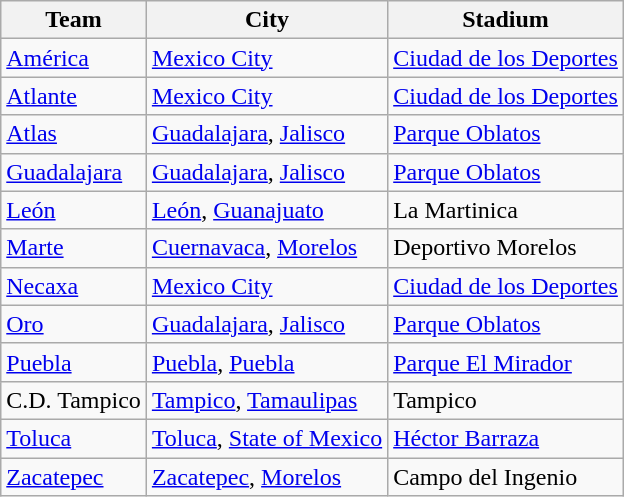<table class="wikitable" class="toccolours sortable">
<tr>
<th>Team</th>
<th>City</th>
<th>Stadium</th>
</tr>
<tr>
<td><a href='#'>América</a></td>
<td><a href='#'>Mexico City</a></td>
<td><a href='#'>Ciudad de los Deportes</a></td>
</tr>
<tr>
<td><a href='#'>Atlante</a></td>
<td><a href='#'>Mexico City</a></td>
<td><a href='#'>Ciudad de los Deportes</a></td>
</tr>
<tr>
<td><a href='#'>Atlas</a></td>
<td><a href='#'>Guadalajara</a>, <a href='#'>Jalisco</a></td>
<td><a href='#'>Parque Oblatos</a></td>
</tr>
<tr>
<td><a href='#'>Guadalajara</a></td>
<td><a href='#'>Guadalajara</a>, <a href='#'>Jalisco</a></td>
<td><a href='#'>Parque Oblatos</a></td>
</tr>
<tr>
<td><a href='#'>León</a></td>
<td><a href='#'>León</a>, <a href='#'>Guanajuato</a></td>
<td>La Martinica</td>
</tr>
<tr>
<td><a href='#'>Marte</a></td>
<td><a href='#'>Cuernavaca</a>, <a href='#'>Morelos</a></td>
<td>Deportivo Morelos</td>
</tr>
<tr>
<td><a href='#'>Necaxa</a></td>
<td><a href='#'>Mexico City</a></td>
<td><a href='#'>Ciudad de los Deportes</a></td>
</tr>
<tr>
<td><a href='#'>Oro</a></td>
<td><a href='#'>Guadalajara</a>, <a href='#'>Jalisco</a></td>
<td><a href='#'>Parque Oblatos</a></td>
</tr>
<tr>
<td><a href='#'>Puebla</a></td>
<td><a href='#'>Puebla</a>, <a href='#'>Puebla</a></td>
<td><a href='#'>Parque El Mirador</a></td>
</tr>
<tr>
<td>C.D. Tampico</td>
<td><a href='#'>Tampico</a>, <a href='#'>Tamaulipas</a></td>
<td>Tampico</td>
</tr>
<tr>
<td><a href='#'>Toluca</a></td>
<td><a href='#'>Toluca</a>, <a href='#'>State of Mexico</a></td>
<td><a href='#'>Héctor Barraza</a></td>
</tr>
<tr>
<td><a href='#'>Zacatepec</a></td>
<td><a href='#'>Zacatepec</a>, <a href='#'>Morelos</a></td>
<td>Campo del Ingenio</td>
</tr>
</table>
